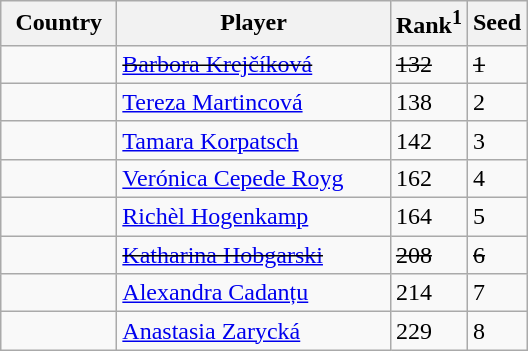<table class="sortable wikitable">
<tr>
<th width="70">Country</th>
<th width="175">Player</th>
<th>Rank<sup>1</sup></th>
<th>Seed</th>
</tr>
<tr>
<td><s></s></td>
<td><s><a href='#'>Barbora Krejčíková</a></s></td>
<td><s>132</s></td>
<td><s>1</s></td>
</tr>
<tr>
<td></td>
<td><a href='#'>Tereza Martincová</a></td>
<td>138</td>
<td>2</td>
</tr>
<tr>
<td></td>
<td><a href='#'>Tamara Korpatsch</a></td>
<td>142</td>
<td>3</td>
</tr>
<tr>
<td></td>
<td><a href='#'>Verónica Cepede Royg</a></td>
<td>162</td>
<td>4</td>
</tr>
<tr>
<td></td>
<td><a href='#'>Richèl Hogenkamp</a></td>
<td>164</td>
<td>5</td>
</tr>
<tr>
<td><s></s></td>
<td><s><a href='#'>Katharina Hobgarski</a></s></td>
<td><s>208</s></td>
<td><s>6</s></td>
</tr>
<tr>
<td></td>
<td><a href='#'>Alexandra Cadanțu</a></td>
<td>214</td>
<td>7</td>
</tr>
<tr>
<td></td>
<td><a href='#'>Anastasia Zarycká</a></td>
<td>229</td>
<td>8</td>
</tr>
</table>
